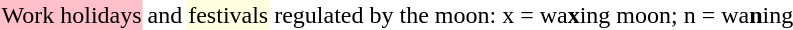<table>
<tr>
<td style="background:pink; color:black">Work holidays</td>
<td>and</td>
<td bgcolor="lightyellow"><span> festivals </span></td>
<td>regulated by the moon: x = wa<strong>x</strong>ing moon; n = wa<strong>n</strong>ing</td>
</tr>
</table>
